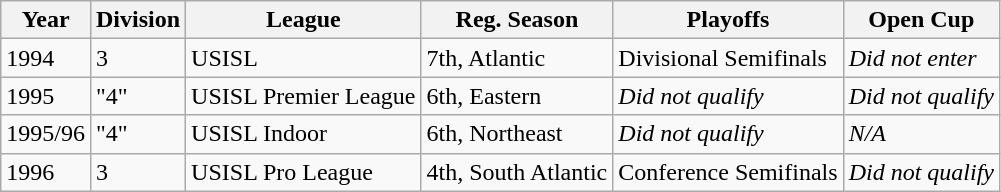<table class="wikitable">
<tr>
<th>Year</th>
<th>Division</th>
<th>League</th>
<th>Reg. Season</th>
<th>Playoffs</th>
<th>Open Cup</th>
</tr>
<tr>
<td>1994</td>
<td>3</td>
<td>USISL</td>
<td>7th, Atlantic</td>
<td>Divisional Semifinals</td>
<td><em>Did not enter</em></td>
</tr>
<tr>
<td>1995</td>
<td>"4"</td>
<td>USISL Premier League</td>
<td>6th, Eastern</td>
<td><em>Did not qualify</em></td>
<td><em>Did not qualify</em></td>
</tr>
<tr>
<td>1995/96</td>
<td>"4"</td>
<td>USISL Indoor</td>
<td>6th, Northeast</td>
<td><em>Did not qualify</em></td>
<td><em>N/A</em></td>
</tr>
<tr>
<td>1996</td>
<td>3</td>
<td>USISL Pro League</td>
<td>4th, South Atlantic</td>
<td>Conference Semifinals</td>
<td><em>Did not qualify</em></td>
</tr>
</table>
